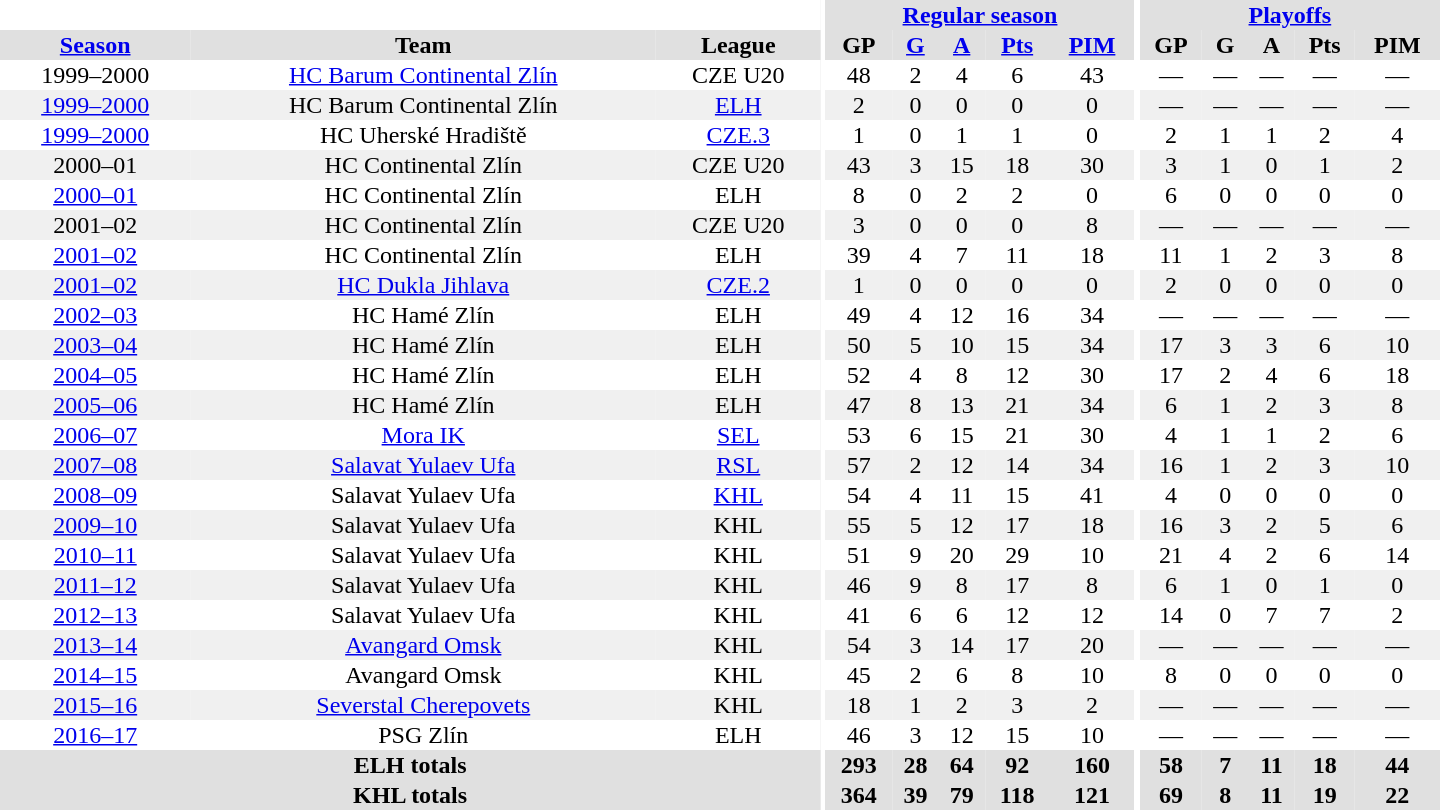<table border="0" cellpadding="1" cellspacing="0" style="text-align:center; width:60em">
<tr bgcolor="#e0e0e0">
<th colspan="3" bgcolor="#ffffff"></th>
<th rowspan="99" bgcolor="#ffffff"></th>
<th colspan="5"><a href='#'>Regular season</a></th>
<th rowspan="99" bgcolor="#ffffff"></th>
<th colspan="5"><a href='#'>Playoffs</a></th>
</tr>
<tr bgcolor="#e0e0e0">
<th><a href='#'>Season</a></th>
<th>Team</th>
<th>League</th>
<th>GP</th>
<th><a href='#'>G</a></th>
<th><a href='#'>A</a></th>
<th><a href='#'>Pts</a></th>
<th><a href='#'>PIM</a></th>
<th>GP</th>
<th>G</th>
<th>A</th>
<th>Pts</th>
<th>PIM</th>
</tr>
<tr>
<td>1999–2000</td>
<td><a href='#'>HC Barum Continental Zlín</a></td>
<td>CZE U20</td>
<td>48</td>
<td>2</td>
<td>4</td>
<td>6</td>
<td>43</td>
<td>—</td>
<td>—</td>
<td>—</td>
<td>—</td>
<td>—</td>
</tr>
<tr bgcolor="#f0f0f0">
<td><a href='#'>1999–2000</a></td>
<td>HC Barum Continental Zlín</td>
<td><a href='#'>ELH</a></td>
<td>2</td>
<td>0</td>
<td>0</td>
<td>0</td>
<td>0</td>
<td>—</td>
<td>—</td>
<td>—</td>
<td>—</td>
<td>—</td>
</tr>
<tr>
<td><a href='#'>1999–2000</a></td>
<td>HC Uherské Hradiště</td>
<td><a href='#'>CZE.3</a></td>
<td>1</td>
<td>0</td>
<td>1</td>
<td>1</td>
<td>0</td>
<td>2</td>
<td>1</td>
<td>1</td>
<td>2</td>
<td>4</td>
</tr>
<tr bgcolor="#f0f0f0">
<td>2000–01</td>
<td>HC Continental Zlín</td>
<td>CZE U20</td>
<td>43</td>
<td>3</td>
<td>15</td>
<td>18</td>
<td>30</td>
<td>3</td>
<td>1</td>
<td>0</td>
<td>1</td>
<td>2</td>
</tr>
<tr>
<td><a href='#'>2000–01</a></td>
<td>HC Continental Zlín</td>
<td>ELH</td>
<td>8</td>
<td>0</td>
<td>2</td>
<td>2</td>
<td>0</td>
<td>6</td>
<td>0</td>
<td>0</td>
<td>0</td>
<td>0</td>
</tr>
<tr bgcolor="#f0f0f0">
<td>2001–02</td>
<td>HC Continental Zlín</td>
<td>CZE U20</td>
<td>3</td>
<td>0</td>
<td>0</td>
<td>0</td>
<td>8</td>
<td>—</td>
<td>—</td>
<td>—</td>
<td>—</td>
<td>—</td>
</tr>
<tr>
<td><a href='#'>2001–02</a></td>
<td>HC Continental Zlín</td>
<td>ELH</td>
<td>39</td>
<td>4</td>
<td>7</td>
<td>11</td>
<td>18</td>
<td>11</td>
<td>1</td>
<td>2</td>
<td>3</td>
<td>8</td>
</tr>
<tr bgcolor="#f0f0f0">
<td><a href='#'>2001–02</a></td>
<td><a href='#'>HC Dukla Jihlava</a></td>
<td><a href='#'>CZE.2</a></td>
<td>1</td>
<td>0</td>
<td>0</td>
<td>0</td>
<td>0</td>
<td>2</td>
<td>0</td>
<td>0</td>
<td>0</td>
<td>0</td>
</tr>
<tr>
<td><a href='#'>2002–03</a></td>
<td>HC Hamé Zlín</td>
<td>ELH</td>
<td>49</td>
<td>4</td>
<td>12</td>
<td>16</td>
<td>34</td>
<td>—</td>
<td>—</td>
<td>—</td>
<td>—</td>
<td>—</td>
</tr>
<tr bgcolor="#f0f0f0">
<td><a href='#'>2003–04</a></td>
<td>HC Hamé Zlín</td>
<td>ELH</td>
<td>50</td>
<td>5</td>
<td>10</td>
<td>15</td>
<td>34</td>
<td>17</td>
<td>3</td>
<td>3</td>
<td>6</td>
<td>10</td>
</tr>
<tr>
<td><a href='#'>2004–05</a></td>
<td>HC Hamé Zlín</td>
<td>ELH</td>
<td>52</td>
<td>4</td>
<td>8</td>
<td>12</td>
<td>30</td>
<td>17</td>
<td>2</td>
<td>4</td>
<td>6</td>
<td>18</td>
</tr>
<tr bgcolor="#f0f0f0">
<td><a href='#'>2005–06</a></td>
<td>HC Hamé Zlín</td>
<td>ELH</td>
<td>47</td>
<td>8</td>
<td>13</td>
<td>21</td>
<td>34</td>
<td>6</td>
<td>1</td>
<td>2</td>
<td>3</td>
<td>8</td>
</tr>
<tr>
<td><a href='#'>2006–07</a></td>
<td><a href='#'>Mora IK</a></td>
<td><a href='#'>SEL</a></td>
<td>53</td>
<td>6</td>
<td>15</td>
<td>21</td>
<td>30</td>
<td>4</td>
<td>1</td>
<td>1</td>
<td>2</td>
<td>6</td>
</tr>
<tr bgcolor="#f0f0f0">
<td><a href='#'>2007–08</a></td>
<td><a href='#'>Salavat Yulaev Ufa</a></td>
<td><a href='#'>RSL</a></td>
<td>57</td>
<td>2</td>
<td>12</td>
<td>14</td>
<td>34</td>
<td>16</td>
<td>1</td>
<td>2</td>
<td>3</td>
<td>10</td>
</tr>
<tr>
<td><a href='#'>2008–09</a></td>
<td>Salavat Yulaev Ufa</td>
<td><a href='#'>KHL</a></td>
<td>54</td>
<td>4</td>
<td>11</td>
<td>15</td>
<td>41</td>
<td>4</td>
<td>0</td>
<td>0</td>
<td>0</td>
<td>0</td>
</tr>
<tr bgcolor="#f0f0f0">
<td><a href='#'>2009–10</a></td>
<td>Salavat Yulaev Ufa</td>
<td>KHL</td>
<td>55</td>
<td>5</td>
<td>12</td>
<td>17</td>
<td>18</td>
<td>16</td>
<td>3</td>
<td>2</td>
<td>5</td>
<td>6</td>
</tr>
<tr>
<td><a href='#'>2010–11</a></td>
<td>Salavat Yulaev Ufa</td>
<td>KHL</td>
<td>51</td>
<td>9</td>
<td>20</td>
<td>29</td>
<td>10</td>
<td>21</td>
<td>4</td>
<td>2</td>
<td>6</td>
<td>14</td>
</tr>
<tr bgcolor="#f0f0f0">
<td><a href='#'>2011–12</a></td>
<td>Salavat Yulaev Ufa</td>
<td>KHL</td>
<td>46</td>
<td>9</td>
<td>8</td>
<td>17</td>
<td>8</td>
<td>6</td>
<td>1</td>
<td>0</td>
<td>1</td>
<td>0</td>
</tr>
<tr>
<td><a href='#'>2012–13</a></td>
<td>Salavat Yulaev Ufa</td>
<td>KHL</td>
<td>41</td>
<td>6</td>
<td>6</td>
<td>12</td>
<td>12</td>
<td>14</td>
<td>0</td>
<td>7</td>
<td>7</td>
<td>2</td>
</tr>
<tr bgcolor="#f0f0f0">
<td><a href='#'>2013–14</a></td>
<td><a href='#'>Avangard Omsk</a></td>
<td>KHL</td>
<td>54</td>
<td>3</td>
<td>14</td>
<td>17</td>
<td>20</td>
<td>—</td>
<td>—</td>
<td>—</td>
<td>—</td>
<td>—</td>
</tr>
<tr>
<td><a href='#'>2014–15</a></td>
<td>Avangard Omsk</td>
<td>KHL</td>
<td>45</td>
<td>2</td>
<td>6</td>
<td>8</td>
<td>10</td>
<td>8</td>
<td>0</td>
<td>0</td>
<td>0</td>
<td>0</td>
</tr>
<tr bgcolor="#f0f0f0">
<td><a href='#'>2015–16</a></td>
<td><a href='#'>Severstal Cherepovets</a></td>
<td>KHL</td>
<td>18</td>
<td>1</td>
<td>2</td>
<td>3</td>
<td>2</td>
<td>—</td>
<td>—</td>
<td>—</td>
<td>—</td>
<td>—</td>
</tr>
<tr>
<td><a href='#'>2016–17</a></td>
<td>PSG Zlín</td>
<td>ELH</td>
<td>46</td>
<td>3</td>
<td>12</td>
<td>15</td>
<td>10</td>
<td>—</td>
<td>—</td>
<td>—</td>
<td>—</td>
<td>—</td>
</tr>
<tr bgcolor="#e0e0e0">
<th colspan="3">ELH totals</th>
<th>293</th>
<th>28</th>
<th>64</th>
<th>92</th>
<th>160</th>
<th>58</th>
<th>7</th>
<th>11</th>
<th>18</th>
<th>44</th>
</tr>
<tr bgcolor="#e0e0e0">
<th colspan="3">KHL totals</th>
<th>364</th>
<th>39</th>
<th>79</th>
<th>118</th>
<th>121</th>
<th>69</th>
<th>8</th>
<th>11</th>
<th>19</th>
<th>22</th>
</tr>
</table>
